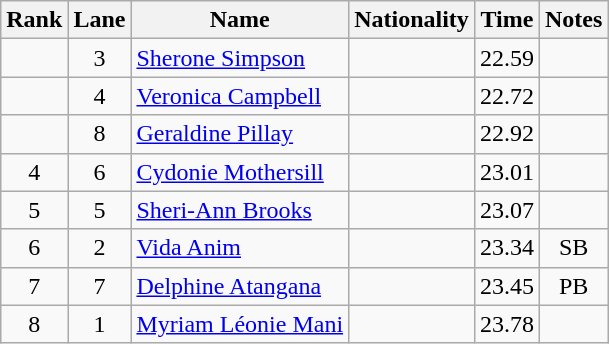<table class="wikitable sortable" style="text-align:center">
<tr>
<th>Rank</th>
<th>Lane</th>
<th>Name</th>
<th>Nationality</th>
<th>Time</th>
<th>Notes</th>
</tr>
<tr>
<td></td>
<td>3</td>
<td align=left><a href='#'>Sherone Simpson</a></td>
<td align=left></td>
<td>22.59</td>
<td></td>
</tr>
<tr>
<td></td>
<td>4</td>
<td align=left><a href='#'>Veronica Campbell</a></td>
<td align=left></td>
<td>22.72</td>
<td></td>
</tr>
<tr>
<td></td>
<td>8</td>
<td align=left><a href='#'>Geraldine Pillay</a></td>
<td align=left></td>
<td>22.92</td>
<td></td>
</tr>
<tr>
<td>4</td>
<td>6</td>
<td align=left><a href='#'>Cydonie Mothersill</a></td>
<td align=left></td>
<td>23.01</td>
<td></td>
</tr>
<tr>
<td>5</td>
<td>5</td>
<td align=left><a href='#'>Sheri-Ann Brooks</a></td>
<td align=left></td>
<td>23.07</td>
<td></td>
</tr>
<tr>
<td>6</td>
<td>2</td>
<td align=left><a href='#'>Vida Anim</a></td>
<td align=left></td>
<td>23.34</td>
<td>SB</td>
</tr>
<tr>
<td>7</td>
<td>7</td>
<td align=left><a href='#'>Delphine Atangana</a></td>
<td align=left></td>
<td>23.45</td>
<td>PB</td>
</tr>
<tr>
<td>8</td>
<td>1</td>
<td align=left><a href='#'>Myriam Léonie Mani</a></td>
<td align=left></td>
<td>23.78</td>
<td></td>
</tr>
</table>
